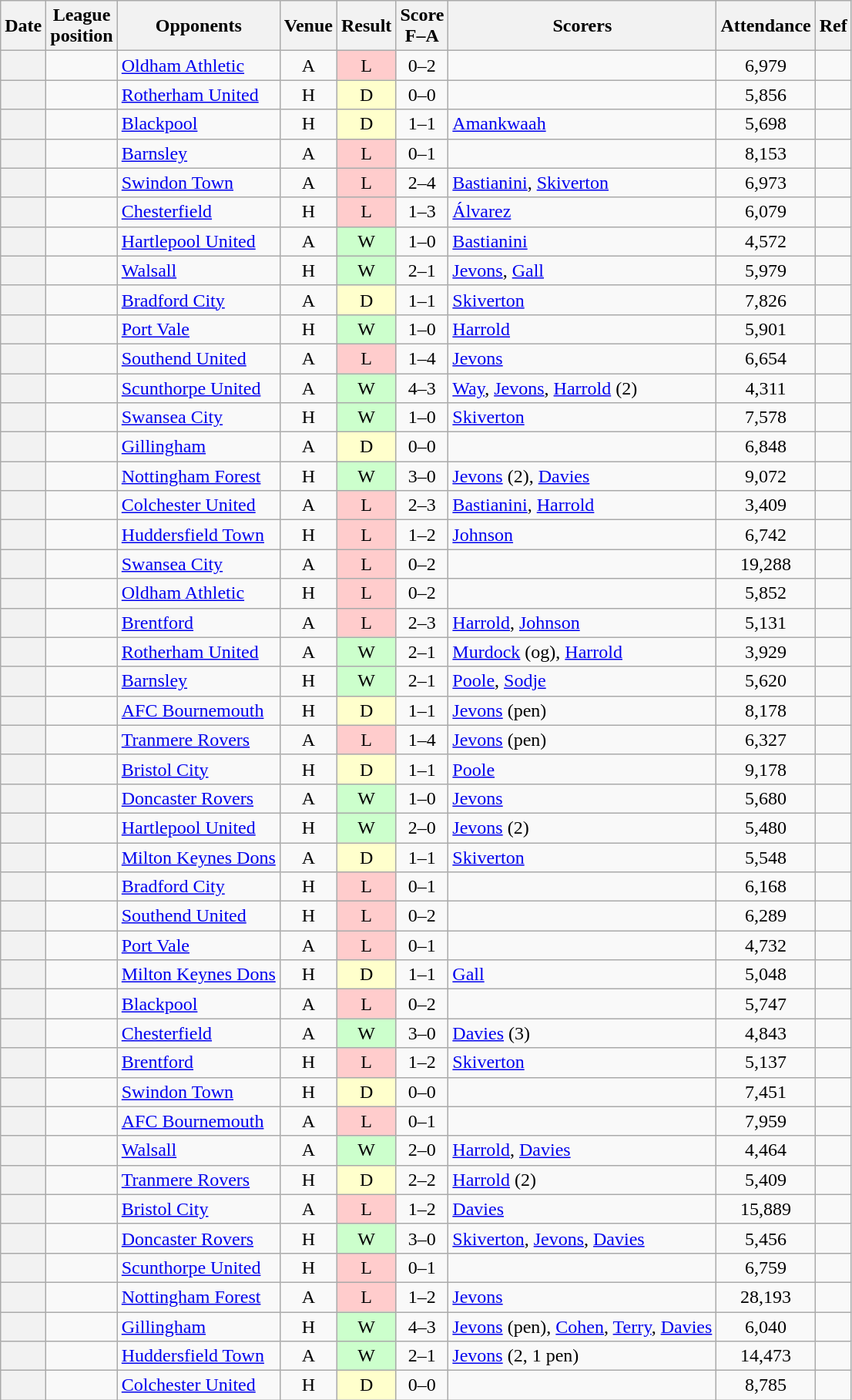<table class="wikitable plainrowheaders sortable" style="text-align:center">
<tr>
<th scope="col">Date</th>
<th scope="col">League<br>position</th>
<th scope="col">Opponents</th>
<th scope="col">Venue</th>
<th scope="col">Result</th>
<th scope="col">Score<br>F–A</th>
<th scope="col" class="unsortable">Scorers</th>
<th scope="col">Attendance</th>
<th scope="col" class="unsortable">Ref</th>
</tr>
<tr>
<th scope="row"></th>
<td></td>
<td align="left"><a href='#'>Oldham Athletic</a></td>
<td>A</td>
<td style="background-color:#FFCCCC">L</td>
<td>0–2</td>
<td align="left"></td>
<td>6,979</td>
<td></td>
</tr>
<tr>
<th scope="row"></th>
<td></td>
<td align="left"><a href='#'>Rotherham United</a></td>
<td>H</td>
<td style="background-color:#FFFFCC">D</td>
<td>0–0</td>
<td align="left"></td>
<td>5,856</td>
<td></td>
</tr>
<tr>
<th scope="row"></th>
<td></td>
<td align="left"><a href='#'>Blackpool</a></td>
<td>H</td>
<td style="background-color:#FFFFCC">D</td>
<td>1–1</td>
<td align="left"><a href='#'>Amankwaah</a></td>
<td>5,698</td>
<td></td>
</tr>
<tr>
<th scope="row"></th>
<td></td>
<td align="left"><a href='#'>Barnsley</a></td>
<td>A</td>
<td style="background-color:#FFCCCC">L</td>
<td>0–1</td>
<td align="left"></td>
<td>8,153</td>
<td></td>
</tr>
<tr>
<th scope="row"></th>
<td></td>
<td align="left"><a href='#'>Swindon Town</a></td>
<td>A</td>
<td style="background-color:#FFCCCC">L</td>
<td>2–4</td>
<td align="left"><a href='#'>Bastianini</a>, <a href='#'>Skiverton</a></td>
<td>6,973</td>
<td></td>
</tr>
<tr>
<th scope="row"></th>
<td></td>
<td align="left"><a href='#'>Chesterfield</a></td>
<td>H</td>
<td style="background-color:#FFCCCC">L</td>
<td>1–3</td>
<td align="left"><a href='#'>Álvarez</a></td>
<td>6,079</td>
<td></td>
</tr>
<tr>
<th scope="row"></th>
<td></td>
<td align="left"><a href='#'>Hartlepool United</a></td>
<td>A</td>
<td style="background-color:#CCFFCC">W</td>
<td>1–0</td>
<td align="left"><a href='#'>Bastianini</a></td>
<td>4,572</td>
<td></td>
</tr>
<tr>
<th scope="row"></th>
<td></td>
<td align="left"><a href='#'>Walsall</a></td>
<td>H</td>
<td style="background-color:#CCFFCC">W</td>
<td>2–1</td>
<td align="left"><a href='#'>Jevons</a>, <a href='#'>Gall</a></td>
<td>5,979</td>
<td></td>
</tr>
<tr>
<th scope="row"></th>
<td></td>
<td align="left"><a href='#'>Bradford City</a></td>
<td>A</td>
<td style="background-color:#FFFFCC">D</td>
<td>1–1</td>
<td align="left"><a href='#'>Skiverton</a></td>
<td>7,826</td>
<td></td>
</tr>
<tr>
<th scope="row"></th>
<td></td>
<td align="left"><a href='#'>Port Vale</a></td>
<td>H</td>
<td style="background-color:#CCFFCC">W</td>
<td>1–0</td>
<td align="left"><a href='#'>Harrold</a></td>
<td>5,901</td>
<td></td>
</tr>
<tr>
<th scope="row"></th>
<td></td>
<td align="left"><a href='#'>Southend United</a></td>
<td>A</td>
<td style="background-color:#FFCCCC">L</td>
<td>1–4</td>
<td align="left"><a href='#'>Jevons</a></td>
<td>6,654</td>
<td></td>
</tr>
<tr>
<th scope="row"></th>
<td></td>
<td align="left"><a href='#'>Scunthorpe United</a></td>
<td>A</td>
<td style="background-color:#CCFFCC">W</td>
<td>4–3</td>
<td align="left"><a href='#'>Way</a>, <a href='#'>Jevons</a>, <a href='#'>Harrold</a> (2)</td>
<td>4,311</td>
<td></td>
</tr>
<tr>
<th scope="row"></th>
<td></td>
<td align="left"><a href='#'>Swansea City</a></td>
<td>H</td>
<td style="background-color:#CCFFCC">W</td>
<td>1–0</td>
<td align="left"><a href='#'>Skiverton</a></td>
<td>7,578</td>
<td></td>
</tr>
<tr>
<th scope="row"></th>
<td></td>
<td align="left"><a href='#'>Gillingham</a></td>
<td>A</td>
<td style="background-color:#FFFFCC">D</td>
<td>0–0</td>
<td align="left"></td>
<td>6,848</td>
<td></td>
</tr>
<tr>
<th scope="row"></th>
<td></td>
<td align="left"><a href='#'>Nottingham Forest</a></td>
<td>H</td>
<td style="background-color:#CCFFCC">W</td>
<td>3–0</td>
<td align="left"><a href='#'>Jevons</a> (2), <a href='#'>Davies</a></td>
<td>9,072</td>
<td></td>
</tr>
<tr>
<th scope="row"></th>
<td></td>
<td align="left"><a href='#'>Colchester United</a></td>
<td>A</td>
<td style="background-color:#FFCCCC">L</td>
<td>2–3</td>
<td align="left"><a href='#'>Bastianini</a>, <a href='#'>Harrold</a></td>
<td>3,409</td>
<td></td>
</tr>
<tr>
<th scope="row"></th>
<td></td>
<td align="left"><a href='#'>Huddersfield Town</a></td>
<td>H</td>
<td style="background-color:#FFCCCC">L</td>
<td>1–2</td>
<td align="left"><a href='#'>Johnson</a></td>
<td>6,742</td>
<td></td>
</tr>
<tr>
<th scope="row"></th>
<td></td>
<td align="left"><a href='#'>Swansea City</a></td>
<td>A</td>
<td style="background-color:#FFCCCC">L</td>
<td>0–2</td>
<td align="left"></td>
<td>19,288</td>
<td></td>
</tr>
<tr>
<th scope="row"></th>
<td></td>
<td align="left"><a href='#'>Oldham Athletic</a></td>
<td>H</td>
<td style="background-color:#FFCCCC">L</td>
<td>0–2</td>
<td align="left"></td>
<td>5,852</td>
<td></td>
</tr>
<tr>
<th scope="row"></th>
<td></td>
<td align="left"><a href='#'>Brentford</a></td>
<td>A</td>
<td style="background-color:#FFCCCC">L</td>
<td>2–3</td>
<td align="left"><a href='#'>Harrold</a>, <a href='#'>Johnson</a></td>
<td>5,131</td>
<td></td>
</tr>
<tr>
<th scope="row"></th>
<td></td>
<td align="left"><a href='#'>Rotherham United</a></td>
<td>A</td>
<td style="background-color:#CCFFCC">W</td>
<td>2–1</td>
<td align="left"><a href='#'>Murdock</a> (og), <a href='#'>Harrold</a></td>
<td>3,929</td>
<td></td>
</tr>
<tr>
<th scope="row"></th>
<td></td>
<td align="left"><a href='#'>Barnsley</a></td>
<td>H</td>
<td style="background-color:#CCFFCC">W</td>
<td>2–1</td>
<td align="left"><a href='#'>Poole</a>, <a href='#'>Sodje</a></td>
<td>5,620</td>
<td></td>
</tr>
<tr>
<th scope="row"></th>
<td></td>
<td align="left"><a href='#'>AFC Bournemouth</a></td>
<td>H</td>
<td style="background-color:#FFFFCC">D</td>
<td>1–1</td>
<td align="left"><a href='#'>Jevons</a> (pen)</td>
<td>8,178</td>
<td></td>
</tr>
<tr>
<th scope="row"></th>
<td></td>
<td align="left"><a href='#'>Tranmere Rovers</a></td>
<td>A</td>
<td style="background-color:#FFCCCC">L</td>
<td>1–4</td>
<td align="left"><a href='#'>Jevons</a> (pen)</td>
<td>6,327</td>
<td></td>
</tr>
<tr>
<th scope="row"></th>
<td></td>
<td align="left"><a href='#'>Bristol City</a></td>
<td>H</td>
<td style="background-color:#FFFFCC">D</td>
<td>1–1</td>
<td align="left"><a href='#'>Poole</a></td>
<td>9,178</td>
<td></td>
</tr>
<tr>
<th scope="row"></th>
<td></td>
<td align="left"><a href='#'>Doncaster Rovers</a></td>
<td>A</td>
<td style="background-color:#CCFFCC">W</td>
<td>1–0</td>
<td align="left"><a href='#'>Jevons</a></td>
<td>5,680</td>
<td></td>
</tr>
<tr>
<th scope="row"></th>
<td></td>
<td align="left"><a href='#'>Hartlepool United</a></td>
<td>H</td>
<td style="background-color:#CCFFCC">W</td>
<td>2–0</td>
<td align="left"><a href='#'>Jevons</a> (2)</td>
<td>5,480</td>
<td></td>
</tr>
<tr>
<th scope="row"></th>
<td></td>
<td align="left"><a href='#'>Milton Keynes Dons</a></td>
<td>A</td>
<td style="background-color:#FFFFCC">D</td>
<td>1–1</td>
<td align="left"><a href='#'>Skiverton</a></td>
<td>5,548</td>
<td></td>
</tr>
<tr>
<th scope="row"></th>
<td></td>
<td align="left"><a href='#'>Bradford City</a></td>
<td>H</td>
<td style="background-color:#FFCCCC">L</td>
<td>0–1</td>
<td align="left"></td>
<td>6,168</td>
<td></td>
</tr>
<tr>
<th scope="row"></th>
<td></td>
<td align="left"><a href='#'>Southend United</a></td>
<td>H</td>
<td style="background-color:#FFCCCC">L</td>
<td>0–2</td>
<td align="left"></td>
<td>6,289</td>
<td></td>
</tr>
<tr>
<th scope="row"></th>
<td></td>
<td align="left"><a href='#'>Port Vale</a></td>
<td>A</td>
<td style="background-color:#FFCCCC">L</td>
<td>0–1</td>
<td align="left"></td>
<td>4,732</td>
<td></td>
</tr>
<tr>
<th scope="row"></th>
<td></td>
<td align="left"><a href='#'>Milton Keynes Dons</a></td>
<td>H</td>
<td style="background-color:#FFFFCC">D</td>
<td>1–1</td>
<td align="left"><a href='#'>Gall</a></td>
<td>5,048</td>
<td></td>
</tr>
<tr>
<th scope="row"></th>
<td></td>
<td align="left"><a href='#'>Blackpool</a></td>
<td>A</td>
<td style="background-color:#FFCCCC">L</td>
<td>0–2</td>
<td align="left"></td>
<td>5,747</td>
<td></td>
</tr>
<tr>
<th scope="row"></th>
<td></td>
<td align="left"><a href='#'>Chesterfield</a></td>
<td>A</td>
<td style="background-color:#CCFFCC">W</td>
<td>3–0</td>
<td align="left"><a href='#'>Davies</a> (3)</td>
<td>4,843</td>
<td></td>
</tr>
<tr>
<th scope="row"></th>
<td></td>
<td align="left"><a href='#'>Brentford</a></td>
<td>H</td>
<td style="background-color:#FFCCCC">L</td>
<td>1–2</td>
<td align="left"><a href='#'>Skiverton</a></td>
<td>5,137</td>
<td></td>
</tr>
<tr>
<th scope="row"></th>
<td></td>
<td align="left"><a href='#'>Swindon Town</a></td>
<td>H</td>
<td style="background-color:#FFFFCC">D</td>
<td>0–0</td>
<td align="left"></td>
<td>7,451</td>
<td></td>
</tr>
<tr>
<th scope="row"></th>
<td></td>
<td align="left"><a href='#'>AFC Bournemouth</a></td>
<td>A</td>
<td style="background-color:#FFCCCC">L</td>
<td>0–1</td>
<td align="left"></td>
<td>7,959</td>
<td></td>
</tr>
<tr>
<th scope="row"></th>
<td></td>
<td align="left"><a href='#'>Walsall</a></td>
<td>A</td>
<td style="background-color:#CCFFCC">W</td>
<td>2–0</td>
<td align="left"><a href='#'>Harrold</a>, <a href='#'>Davies</a></td>
<td>4,464</td>
<td></td>
</tr>
<tr>
<th scope="row"></th>
<td></td>
<td align="left"><a href='#'>Tranmere Rovers</a></td>
<td>H</td>
<td style="background-color:#FFFFCC">D</td>
<td>2–2</td>
<td align="left"><a href='#'>Harrold</a> (2)</td>
<td>5,409</td>
<td></td>
</tr>
<tr>
<th scope="row"></th>
<td></td>
<td align="left"><a href='#'>Bristol City</a></td>
<td>A</td>
<td style="background-color:#FFCCCC">L</td>
<td>1–2</td>
<td align="left"><a href='#'>Davies</a></td>
<td>15,889</td>
<td></td>
</tr>
<tr>
<th scope="row"></th>
<td></td>
<td align="left"><a href='#'>Doncaster Rovers</a></td>
<td>H</td>
<td style="background-color:#CCFFCC">W</td>
<td>3–0</td>
<td align="left"><a href='#'>Skiverton</a>, <a href='#'>Jevons</a>, <a href='#'>Davies</a></td>
<td>5,456</td>
<td></td>
</tr>
<tr>
<th scope="row"></th>
<td></td>
<td align="left"><a href='#'>Scunthorpe United</a></td>
<td>H</td>
<td style="background-color:#FFCCCC">L</td>
<td>0–1</td>
<td align="left"></td>
<td>6,759</td>
<td></td>
</tr>
<tr>
<th scope="row"></th>
<td></td>
<td align="left"><a href='#'>Nottingham Forest</a></td>
<td>A</td>
<td style="background-color:#FFCCCC">L</td>
<td>1–2</td>
<td align="left"><a href='#'>Jevons</a></td>
<td>28,193</td>
<td></td>
</tr>
<tr>
<th scope="row"></th>
<td></td>
<td align="left"><a href='#'>Gillingham</a></td>
<td>H</td>
<td style="background-color:#CCFFCC">W</td>
<td>4–3</td>
<td align="left"><a href='#'>Jevons</a> (pen), <a href='#'>Cohen</a>, <a href='#'>Terry</a>, <a href='#'>Davies</a></td>
<td>6,040</td>
<td></td>
</tr>
<tr>
<th scope="row"></th>
<td></td>
<td align="left"><a href='#'>Huddersfield Town</a></td>
<td>A</td>
<td style="background-color:#CCFFCC">W</td>
<td>2–1</td>
<td align="left"><a href='#'>Jevons</a> (2, 1 pen)</td>
<td>14,473</td>
<td></td>
</tr>
<tr>
<th scope="row"></th>
<td></td>
<td align="left"><a href='#'>Colchester United</a></td>
<td>H</td>
<td style="background-color:#FFFFCC">D</td>
<td>0–0</td>
<td align="left"></td>
<td>8,785</td>
<td></td>
</tr>
</table>
